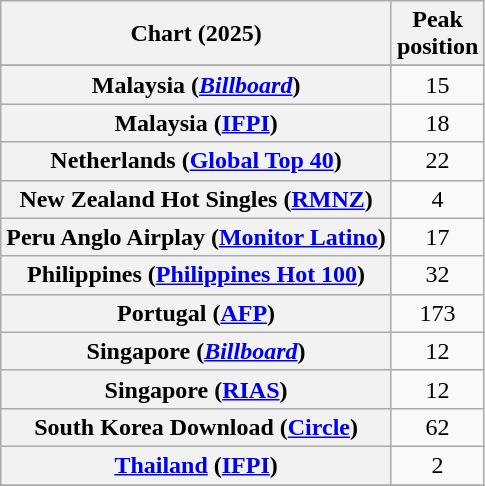<table class="wikitable plainrowheaders sortable" style="text-align:center">
<tr>
<th scope="col">Chart (2025)</th>
<th scope="col">Peak<br>position</th>
</tr>
<tr>
</tr>
<tr>
</tr>
<tr>
<th scope="row">Malaysia (<em><a href='#'>Billboard</a></em>)</th>
<td>15</td>
</tr>
<tr>
<th scope="row">Malaysia (<a href='#'>IFPI</a>)</th>
<td>18</td>
</tr>
<tr>
<th scope="row">Netherlands (<a href='#'>Global Top 40</a>)</th>
<td>22</td>
</tr>
<tr>
<th scope="row">New Zealand Hot Singles (<a href='#'>RMNZ</a>)</th>
<td>4</td>
</tr>
<tr>
<th scope="row">Peru Anglo Airplay (<a href='#'>Monitor Latino</a>)</th>
<td>17</td>
</tr>
<tr>
<th scope="row">Philippines (<a href='#'>Philippines Hot 100</a>)</th>
<td>32</td>
</tr>
<tr>
<th scope="row">Portugal (<a href='#'>AFP</a>)</th>
<td>173</td>
</tr>
<tr>
<th scope="row">Singapore (<em><a href='#'>Billboard</a></em>)</th>
<td>12</td>
</tr>
<tr>
<th scope="row">Singapore (<a href='#'>RIAS</a>)</th>
<td>12</td>
</tr>
<tr>
<th scope="row">South Korea Download (<a href='#'>Circle</a>)</th>
<td>62</td>
</tr>
<tr>
<th scope="row"><a href='#'>Thailand</a> (<a href='#'>IFPI</a>)</th>
<td>2</td>
</tr>
<tr>
</tr>
<tr>
</tr>
<tr>
</tr>
</table>
